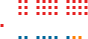<table style="margin:auto; font-size:87%"">
<tr>
<td></td>
<td></td>
<td></td>
<td style="background:#E62020"></td>
<td style="background:#E62020"></td>
<td></td>
<td style="background:#E62020"></td>
<td style="background:#E62020"></td>
<td style="background:#E62020"></td>
<td style="background:#E62020"></td>
<td></td>
<td style="background:#E62020"></td>
<td style="background:#E62020"></td>
<td style="background:#E62020"></td>
<td style="background:#E62020"></td>
<td></td>
</tr>
<tr>
<td></td>
<td></td>
<td></td>
<td style="background:#E62020"></td>
<td style="background:#E62020"></td>
<td></td>
<td style="background:#E62020"></td>
<td style="background:#E62020"></td>
<td style="background:#E62020"></td>
<td style="background:#E62020"></td>
<td></td>
<td style="background:#E62020"></td>
<td style="background:#E62020"></td>
<td style="background:#E62020"></td>
<td style="background:#E62020"></td>
<td></td>
</tr>
<tr>
<td></td>
<td></td>
<td></td>
<td style="background:#E62020"></td>
<td style="background:#E62020"></td>
<td></td>
<td style="background:#E62020"></td>
<td style="background:#E62020"></td>
<td style="background:#E62020"></td>
<td style="background:#E62020"></td>
<td></td>
<td style="background:#E62020"></td>
<td style="background:#E62020"></td>
<td style="background:#E62020"></td>
<td style="background:#E62020"></td>
<td></td>
</tr>
<tr>
<td></td>
</tr>
<tr>
<td style="background:#E62020"></td>
</tr>
<tr>
<td></td>
</tr>
<tr>
<td></td>
<td></td>
<td></td>
<td style="background:#006699"></td>
<td style="background:#006699"></td>
<td></td>
<td style="background:#006699"></td>
<td style="background:#006699"></td>
<td style="background:#006699"></td>
<td style="background:#006699"></td>
<td></td>
<td style="background:#006699"></td>
<td style="background:#FF7F00"></td>
<td style="background:#FF7F00"></td>
<td></td>
</tr>
</table>
